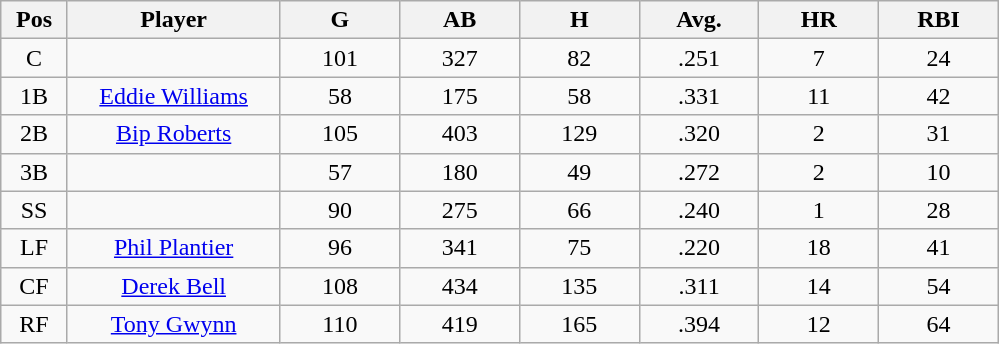<table class="wikitable sortable">
<tr>
<th bgcolor="#DDDDFF" width="5%">Pos</th>
<th bgcolor="#DDDDFF" width="16%">Player</th>
<th bgcolor="#DDDDFF" width="9%">G</th>
<th bgcolor="#DDDDFF" width="9%">AB</th>
<th bgcolor="#DDDDFF" width="9%">H</th>
<th bgcolor="#DDDDFF" width="9%">Avg.</th>
<th bgcolor="#DDDDFF" width="9%">HR</th>
<th bgcolor="#DDDDFF" width="9%">RBI</th>
</tr>
<tr align="center">
<td>C</td>
<td></td>
<td>101</td>
<td>327</td>
<td>82</td>
<td>.251</td>
<td>7</td>
<td>24</td>
</tr>
<tr align="center">
<td>1B</td>
<td><a href='#'>Eddie Williams</a></td>
<td>58</td>
<td>175</td>
<td>58</td>
<td>.331</td>
<td>11</td>
<td>42</td>
</tr>
<tr align=center>
<td>2B</td>
<td><a href='#'>Bip Roberts</a></td>
<td>105</td>
<td>403</td>
<td>129</td>
<td>.320</td>
<td>2</td>
<td>31</td>
</tr>
<tr align=center>
<td>3B</td>
<td></td>
<td>57</td>
<td>180</td>
<td>49</td>
<td>.272</td>
<td>2</td>
<td>10</td>
</tr>
<tr align="center">
<td>SS</td>
<td></td>
<td>90</td>
<td>275</td>
<td>66</td>
<td>.240</td>
<td>1</td>
<td>28</td>
</tr>
<tr align="center">
<td>LF</td>
<td><a href='#'>Phil Plantier</a></td>
<td>96</td>
<td>341</td>
<td>75</td>
<td>.220</td>
<td>18</td>
<td>41</td>
</tr>
<tr align=center>
<td>CF</td>
<td><a href='#'>Derek Bell</a></td>
<td>108</td>
<td>434</td>
<td>135</td>
<td>.311</td>
<td>14</td>
<td>54</td>
</tr>
<tr align=center>
<td>RF</td>
<td><a href='#'>Tony Gwynn</a></td>
<td>110</td>
<td>419</td>
<td>165</td>
<td>.394</td>
<td>12</td>
<td>64</td>
</tr>
</table>
